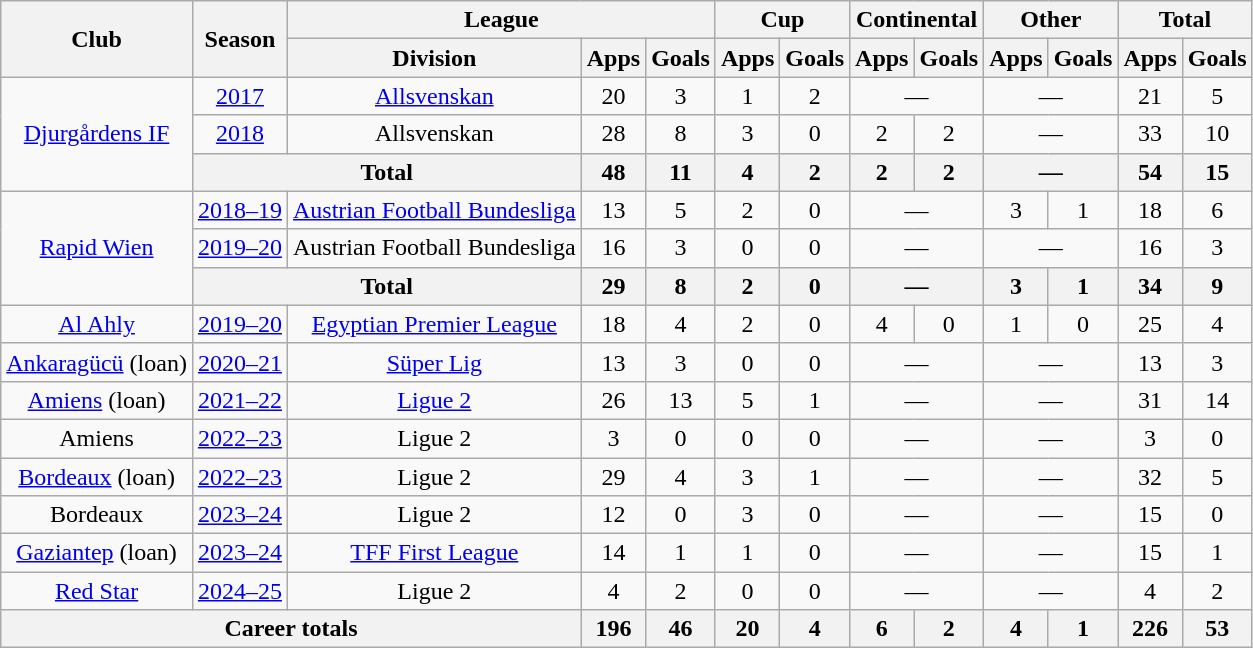<table class="wikitable" style="text-align:center">
<tr>
<th rowspan="2">Club</th>
<th rowspan="2">Season</th>
<th colspan="3">League</th>
<th colspan="2">Cup</th>
<th colspan="2">Continental</th>
<th colspan="2">Other</th>
<th colspan="2">Total</th>
</tr>
<tr>
<th>Division</th>
<th>Apps</th>
<th>Goals</th>
<th>Apps</th>
<th>Goals</th>
<th>Apps</th>
<th>Goals</th>
<th>Apps</th>
<th>Goals</th>
<th>Apps</th>
<th>Goals</th>
</tr>
<tr>
<td rowspan="3"><a href='#'>Djurgårdens IF</a></td>
<td><a href='#'>2017</a></td>
<td><a href='#'>Allsvenskan</a></td>
<td>20</td>
<td>3</td>
<td>1</td>
<td>2</td>
<td colspan="2">—</td>
<td colspan="2">—</td>
<td>21</td>
<td>5</td>
</tr>
<tr>
<td><a href='#'>2018</a></td>
<td>Allsvenskan</td>
<td>28</td>
<td>8</td>
<td>3</td>
<td>0</td>
<td>2</td>
<td>2</td>
<td colspan="2">—</td>
<td>33</td>
<td>10</td>
</tr>
<tr>
<th colspan="2">Total</th>
<th>48</th>
<th>11</th>
<th>4</th>
<th>2</th>
<th>2</th>
<th>2</th>
<th colspan="2">—</th>
<th>54</th>
<th>15</th>
</tr>
<tr>
<td rowspan="3"><a href='#'>Rapid Wien</a></td>
<td><a href='#'>2018–19</a></td>
<td><a href='#'>Austrian Football Bundesliga</a></td>
<td>13</td>
<td>5</td>
<td>2</td>
<td>0</td>
<td colspan="2">—</td>
<td>3</td>
<td>1</td>
<td>18</td>
<td>6</td>
</tr>
<tr>
<td><a href='#'>2019–20</a></td>
<td>Austrian Football Bundesliga</td>
<td>16</td>
<td>3</td>
<td>0</td>
<td>0</td>
<td colspan="2">—</td>
<td colspan="2">—</td>
<td>16</td>
<td>3</td>
</tr>
<tr>
<th colspan="2">Total</th>
<th>29</th>
<th>8</th>
<th>2</th>
<th>0</th>
<th colspan="2">—</th>
<th>3</th>
<th>1</th>
<th>34</th>
<th>9</th>
</tr>
<tr>
<td><a href='#'>Al Ahly</a></td>
<td><a href='#'>2019–20</a></td>
<td><a href='#'>Egyptian Premier League</a></td>
<td>18</td>
<td>4</td>
<td>2</td>
<td>0</td>
<td>4</td>
<td>0</td>
<td>1</td>
<td>0</td>
<td>25</td>
<td>4</td>
</tr>
<tr>
<td><a href='#'>Ankaragücü</a> (loan)</td>
<td><a href='#'>2020–21</a></td>
<td><a href='#'>Süper Lig</a></td>
<td>13</td>
<td>3</td>
<td>0</td>
<td>0</td>
<td colspan="2">—</td>
<td colspan="2">—</td>
<td>13</td>
<td>3</td>
</tr>
<tr>
<td><a href='#'>Amiens</a> (loan)</td>
<td><a href='#'>2021–22</a></td>
<td><a href='#'>Ligue 2</a></td>
<td>26</td>
<td>13</td>
<td>5</td>
<td>1</td>
<td colspan="2">—</td>
<td colspan="2">—</td>
<td>31</td>
<td>14</td>
</tr>
<tr>
<td>Amiens</td>
<td><a href='#'>2022–23</a></td>
<td>Ligue 2</td>
<td>3</td>
<td>0</td>
<td>0</td>
<td>0</td>
<td colspan="2">—</td>
<td colspan="2">—</td>
<td>3</td>
<td>0</td>
</tr>
<tr>
<td><a href='#'>Bordeaux</a> (loan)</td>
<td><a href='#'>2022–23</a></td>
<td>Ligue 2</td>
<td>29</td>
<td>4</td>
<td>3</td>
<td>1</td>
<td colspan="2">—</td>
<td colspan="2">—</td>
<td>32</td>
<td>5</td>
</tr>
<tr>
<td>Bordeaux</td>
<td><a href='#'>2023–24</a></td>
<td>Ligue 2</td>
<td>12</td>
<td>0</td>
<td>3</td>
<td>0</td>
<td colspan="2">—</td>
<td colspan="2">—</td>
<td>15</td>
<td>0</td>
</tr>
<tr>
<td><a href='#'>Gaziantep</a> (loan)</td>
<td><a href='#'>2023–24</a></td>
<td><a href='#'>TFF First League</a></td>
<td>14</td>
<td>1</td>
<td>1</td>
<td>0</td>
<td colspan="2">—</td>
<td colspan="2">—</td>
<td>15</td>
<td>1</td>
</tr>
<tr>
<td><a href='#'>Red Star</a></td>
<td><a href='#'>2024–25</a></td>
<td>Ligue 2</td>
<td>4</td>
<td>2</td>
<td>0</td>
<td>0</td>
<td colspan="2">—</td>
<td colspan="2">—</td>
<td>4</td>
<td>2</td>
</tr>
<tr>
<th colspan="3">Career totals</th>
<th>196</th>
<th>46</th>
<th>20</th>
<th>4</th>
<th>6</th>
<th>2</th>
<th>4</th>
<th>1</th>
<th>226</th>
<th>53</th>
</tr>
</table>
